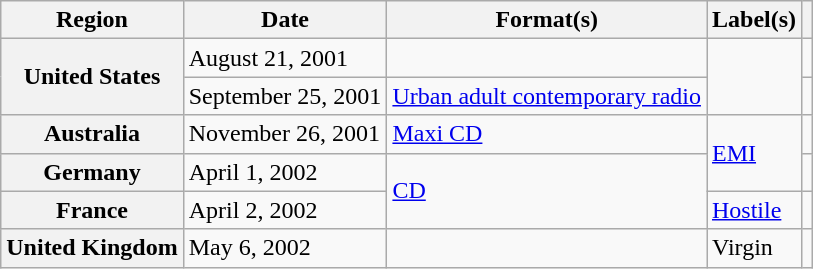<table class="wikitable plainrowheaders">
<tr>
<th scope="col">Region</th>
<th scope="col">Date</th>
<th scope="col">Format(s)</th>
<th scope="col">Label(s)</th>
<th scope="col"></th>
</tr>
<tr>
<th scope="row" rowspan="2">United States</th>
<td>August 21, 2001</td>
<td></td>
<td rowspan="2"></td>
<td></td>
</tr>
<tr>
<td>September 25, 2001</td>
<td><a href='#'>Urban adult contemporary radio</a></td>
<td></td>
</tr>
<tr>
<th scope="row">Australia</th>
<td>November 26, 2001</td>
<td><a href='#'>Maxi CD</a></td>
<td rowspan="2"><a href='#'>EMI</a></td>
<td></td>
</tr>
<tr>
<th scope="row">Germany</th>
<td>April 1, 2002</td>
<td rowspan="2"><a href='#'>CD</a></td>
<td></td>
</tr>
<tr>
<th scope="row">France</th>
<td>April 2, 2002</td>
<td><a href='#'>Hostile</a></td>
<td> </td>
</tr>
<tr>
<th scope="row">United Kingdom</th>
<td>May 6, 2002</td>
<td></td>
<td>Virgin</td>
<td></td>
</tr>
</table>
